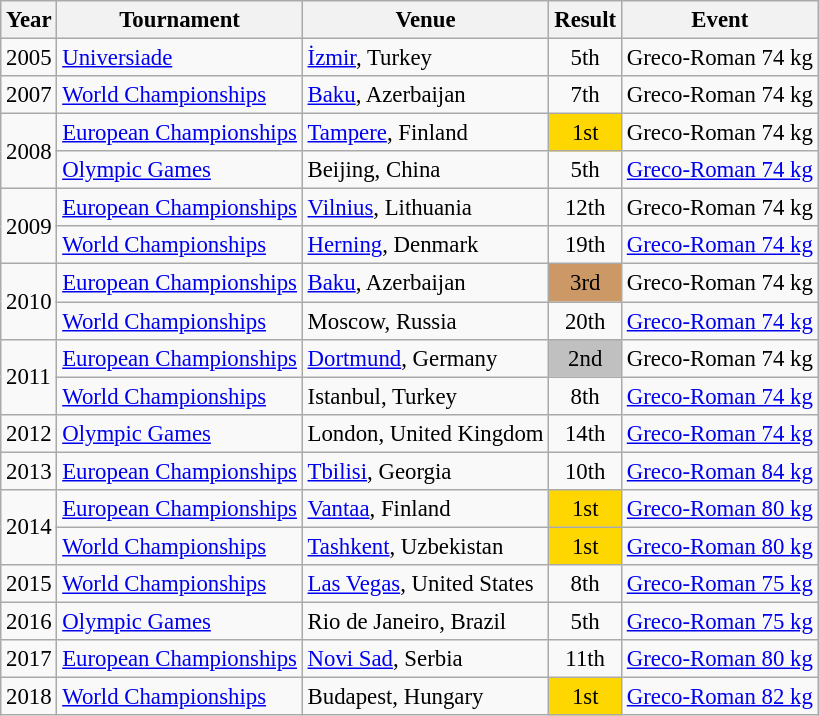<table class="wikitable" style="font-size:95%;">
<tr>
<th>Year</th>
<th>Tournament</th>
<th>Venue</th>
<th>Result</th>
<th>Event</th>
</tr>
<tr>
<td>2005</td>
<td><a href='#'>Universiade</a></td>
<td> <a href='#'>İzmir</a>, Turkey</td>
<td align="center">5th</td>
<td>Greco-Roman 74 kg</td>
</tr>
<tr>
<td>2007</td>
<td><a href='#'>World Championships</a></td>
<td> <a href='#'>Baku</a>, Azerbaijan</td>
<td align="center">7th</td>
<td>Greco-Roman 74 kg</td>
</tr>
<tr>
<td rowspan=2>2008</td>
<td><a href='#'>European Championships</a></td>
<td> <a href='#'>Tampere</a>, Finland</td>
<td align="center" bgcolor=gold>1st</td>
<td>Greco-Roman 74 kg</td>
</tr>
<tr>
<td><a href='#'>Olympic Games</a></td>
<td> Beijing, China</td>
<td align="center">5th</td>
<td><a href='#'>Greco-Roman 74 kg</a></td>
</tr>
<tr>
<td rowspan=2>2009</td>
<td><a href='#'>European Championships</a></td>
<td> <a href='#'>Vilnius</a>, Lithuania</td>
<td align="center">12th</td>
<td>Greco-Roman 74 kg</td>
</tr>
<tr>
<td><a href='#'>World Championships</a></td>
<td> <a href='#'>Herning</a>, Denmark</td>
<td align="center">19th</td>
<td><a href='#'>Greco-Roman 74 kg</a></td>
</tr>
<tr>
<td rowspan=2>2010</td>
<td><a href='#'>European Championships</a></td>
<td> <a href='#'>Baku</a>, Azerbaijan</td>
<td align="center" bgcolor=cc9966>3rd</td>
<td>Greco-Roman 74 kg</td>
</tr>
<tr>
<td><a href='#'>World Championships</a></td>
<td> Moscow, Russia</td>
<td align="center">20th</td>
<td><a href='#'>Greco-Roman 74 kg</a></td>
</tr>
<tr>
<td rowspan=2>2011</td>
<td><a href='#'>European Championships</a></td>
<td> <a href='#'>Dortmund</a>, Germany</td>
<td align="center" bgcolor=silver>2nd</td>
<td>Greco-Roman 74 kg</td>
</tr>
<tr>
<td><a href='#'>World Championships</a></td>
<td> Istanbul, Turkey</td>
<td align="center">8th</td>
<td><a href='#'>Greco-Roman 74 kg</a></td>
</tr>
<tr>
<td>2012</td>
<td><a href='#'>Olympic Games</a></td>
<td> London, United Kingdom</td>
<td align="center">14th</td>
<td><a href='#'>Greco-Roman 74 kg</a></td>
</tr>
<tr>
<td>2013</td>
<td><a href='#'>European Championships</a></td>
<td> <a href='#'>Tbilisi</a>, Georgia</td>
<td align="center">10th</td>
<td><a href='#'>Greco-Roman 84 kg</a></td>
</tr>
<tr>
<td rowspan=2>2014</td>
<td><a href='#'>European Championships</a></td>
<td> <a href='#'>Vantaa</a>, Finland</td>
<td align="center" bgcolor=gold>1st</td>
<td><a href='#'>Greco-Roman 80 kg</a></td>
</tr>
<tr>
<td><a href='#'>World Championships</a></td>
<td> <a href='#'>Tashkent</a>, Uzbekistan</td>
<td align="center" bgcolor=gold>1st</td>
<td><a href='#'>Greco-Roman 80 kg</a></td>
</tr>
<tr>
<td>2015</td>
<td><a href='#'>World Championships</a></td>
<td> <a href='#'>Las Vegas</a>, United States</td>
<td align="center">8th</td>
<td><a href='#'>Greco-Roman 75 kg</a></td>
</tr>
<tr>
<td>2016</td>
<td><a href='#'>Olympic Games</a></td>
<td> Rio de Janeiro, Brazil</td>
<td align="center">5th</td>
<td><a href='#'>Greco-Roman 75 kg</a></td>
</tr>
<tr>
<td>2017</td>
<td><a href='#'>European Championships</a></td>
<td> <a href='#'>Novi Sad</a>, Serbia</td>
<td align="center">11th</td>
<td><a href='#'>Greco-Roman 80 kg</a></td>
</tr>
<tr>
<td>2018</td>
<td><a href='#'>World Championships</a></td>
<td> Budapest, Hungary</td>
<td align="center" bgcolor=gold>1st</td>
<td><a href='#'>Greco-Roman 82 kg</a></td>
</tr>
</table>
